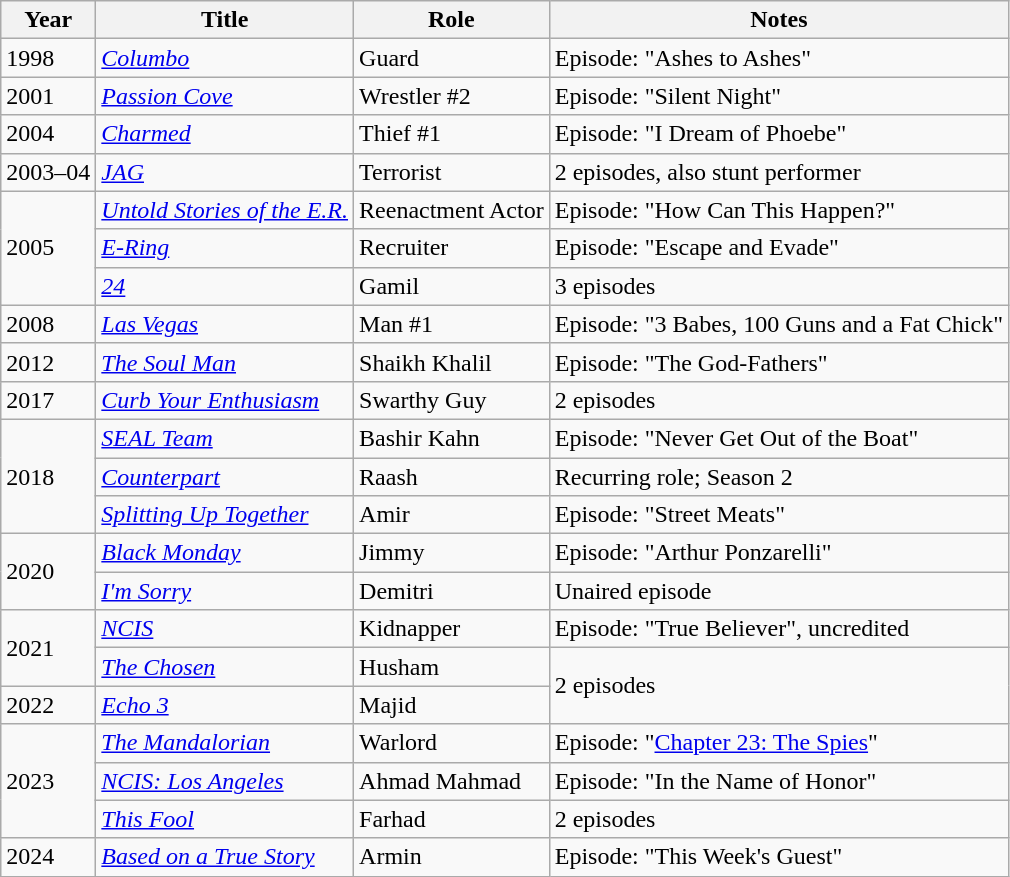<table class="wikitable">
<tr>
<th>Year</th>
<th>Title</th>
<th>Role</th>
<th>Notes</th>
</tr>
<tr>
<td>1998</td>
<td><em><a href='#'>Columbo</a></em></td>
<td>Guard</td>
<td>Episode: "Ashes to Ashes"</td>
</tr>
<tr>
<td>2001</td>
<td><em><a href='#'>Passion Cove</a></em></td>
<td>Wrestler #2</td>
<td>Episode: "Silent Night"</td>
</tr>
<tr>
<td>2004</td>
<td><em><a href='#'>Charmed</a></em></td>
<td>Thief #1</td>
<td>Episode: "I Dream of Phoebe"</td>
</tr>
<tr>
<td>2003–04</td>
<td><em><a href='#'>JAG</a></em></td>
<td>Terrorist</td>
<td>2 episodes, also stunt performer</td>
</tr>
<tr>
<td rowspan="3">2005</td>
<td><em><a href='#'>Untold Stories of the E.R.</a></em></td>
<td>Reenactment Actor</td>
<td>Episode: "How Can This Happen?"</td>
</tr>
<tr>
<td><em><a href='#'>E-Ring</a></em></td>
<td>Recruiter</td>
<td>Episode: "Escape and Evade"</td>
</tr>
<tr>
<td><a href='#'><em>24</em></a></td>
<td>Gamil</td>
<td>3 episodes</td>
</tr>
<tr>
<td>2008</td>
<td><em><a href='#'>Las Vegas</a></em></td>
<td>Man #1</td>
<td>Episode: "3 Babes, 100 Guns and a Fat Chick"</td>
</tr>
<tr>
<td>2012</td>
<td><em><a href='#'>The Soul Man</a></em></td>
<td>Shaikh Khalil</td>
<td>Episode: "The God-Fathers"</td>
</tr>
<tr>
<td>2017</td>
<td><em><a href='#'>Curb Your Enthusiasm</a></em></td>
<td>Swarthy Guy</td>
<td>2 episodes</td>
</tr>
<tr>
<td rowspan="3">2018</td>
<td><em><a href='#'>SEAL Team</a></em></td>
<td>Bashir Kahn</td>
<td>Episode: "Never Get Out of the Boat"</td>
</tr>
<tr>
<td><a href='#'><em>Counterpart</em></a></td>
<td>Raash</td>
<td>Recurring role; Season 2</td>
</tr>
<tr>
<td><em><a href='#'>Splitting Up Together</a></em></td>
<td>Amir</td>
<td>Episode: "Street Meats"</td>
</tr>
<tr>
<td rowspan="2">2020</td>
<td><em><a href='#'>Black Monday</a></em></td>
<td>Jimmy</td>
<td>Episode: "Arthur Ponzarelli"</td>
</tr>
<tr>
<td><em><a href='#'>I'm Sorry</a></em></td>
<td>Demitri</td>
<td>Unaired episode</td>
</tr>
<tr>
<td rowspan="2">2021</td>
<td><em><a href='#'>NCIS</a></em></td>
<td>Kidnapper</td>
<td>Episode: "True Believer", uncredited</td>
</tr>
<tr>
<td><em><a href='#'>The Chosen</a></em></td>
<td>Husham</td>
<td rowspan="2">2 episodes</td>
</tr>
<tr>
<td>2022</td>
<td><em> <a href='#'>Echo 3</a></em></td>
<td>Majid</td>
</tr>
<tr>
<td rowspan="3">2023</td>
<td><em><a href='#'>The Mandalorian</a></em></td>
<td>Warlord</td>
<td>Episode: "<a href='#'>Chapter 23: The Spies</a>"</td>
</tr>
<tr>
<td><em><a href='#'>NCIS: Los Angeles</a></em></td>
<td>Ahmad Mahmad</td>
<td>Episode: "In the Name of Honor"</td>
</tr>
<tr>
<td><em><a href='#'>This Fool</a></em></td>
<td>Farhad</td>
<td>2 episodes</td>
</tr>
<tr>
<td>2024</td>
<td><em><a href='#'>Based on a True Story</a></em></td>
<td>Armin</td>
<td>Episode: "This Week's Guest"</td>
</tr>
</table>
